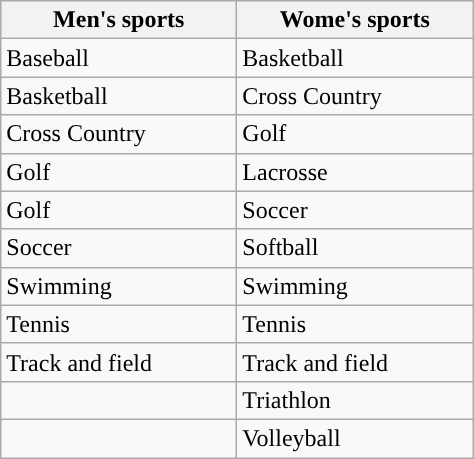<table class="wikitable"; style= "text-align: ">
<tr>
<th width=150px>Men's sports</th>
<th width=150px>Wome's sports</th>
</tr>
<tr>
<td>Baseball</td>
<td>Basketball</td>
</tr>
<tr>
<td>Basketball</td>
<td>Cross Country</td>
</tr>
<tr>
<td>Cross Country</td>
<td>Golf</td>
</tr>
<tr>
<td>Golf</td>
<td>Lacrosse</td>
</tr>
<tr>
<td>Golf</td>
<td>Soccer</td>
</tr>
<tr>
<td>Soccer</td>
<td>Softball</td>
</tr>
<tr>
<td>Swimming</td>
<td>Swimming</td>
</tr>
<tr>
<td>Tennis</td>
<td>Tennis</td>
</tr>
<tr>
<td>Track and field</td>
<td>Track and field</td>
</tr>
<tr>
<td></td>
<td>Triathlon</td>
</tr>
<tr>
<td></td>
<td>Volleyball</td>
</tr>
</table>
